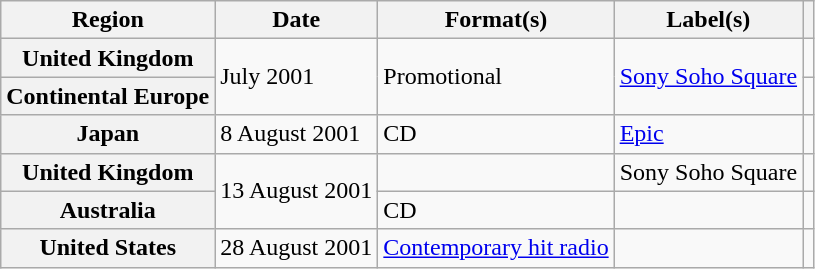<table class="wikitable plainrowheaders">
<tr>
<th scope="col">Region</th>
<th scope="col">Date</th>
<th scope="col">Format(s)</th>
<th scope="col">Label(s)</th>
<th scope="col"></th>
</tr>
<tr>
<th scope="row">United Kingdom</th>
<td rowspan="2">July 2001</td>
<td rowspan="2">Promotional</td>
<td rowspan="2"><a href='#'>Sony Soho Square</a></td>
<td></td>
</tr>
<tr>
<th scope="row">Continental Europe</th>
<td></td>
</tr>
<tr>
<th scope="row">Japan</th>
<td>8 August 2001</td>
<td>CD</td>
<td><a href='#'>Epic</a></td>
<td></td>
</tr>
<tr>
<th scope="row">United Kingdom</th>
<td rowspan="2">13 August 2001</td>
<td></td>
<td>Sony Soho Square</td>
<td></td>
</tr>
<tr>
<th scope="row">Australia</th>
<td>CD</td>
<td></td>
<td></td>
</tr>
<tr>
<th scope="row">United States</th>
<td>28 August 2001</td>
<td><a href='#'>Contemporary hit radio</a></td>
<td></td>
<td></td>
</tr>
</table>
